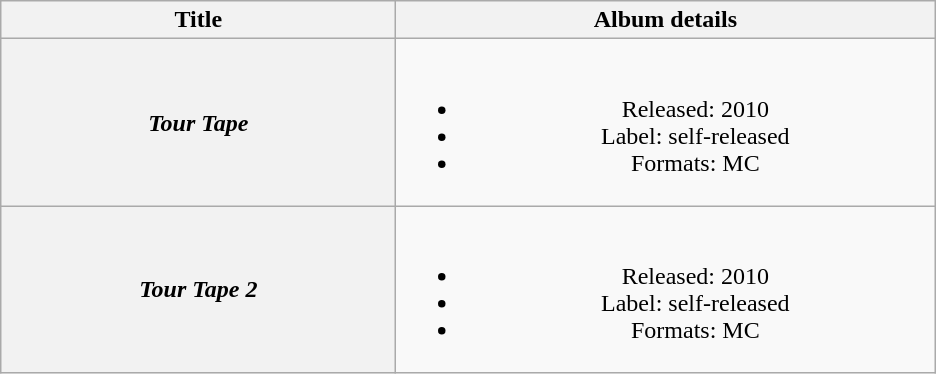<table class="wikitable plainrowheaders" style="text-align:center;">
<tr>
<th scope="col" style="width:16em;">Title</th>
<th scope="col" style="width:22em;">Album details</th>
</tr>
<tr>
<th scope="row"><em>Tour Tape</em></th>
<td><br><ul><li>Released: 2010</li><li>Label: self-released</li><li>Formats: MC</li></ul></td>
</tr>
<tr>
<th scope="row"><em>Tour Tape 2</em></th>
<td><br><ul><li>Released: 2010</li><li>Label: self-released</li><li>Formats: MC</li></ul></td>
</tr>
</table>
